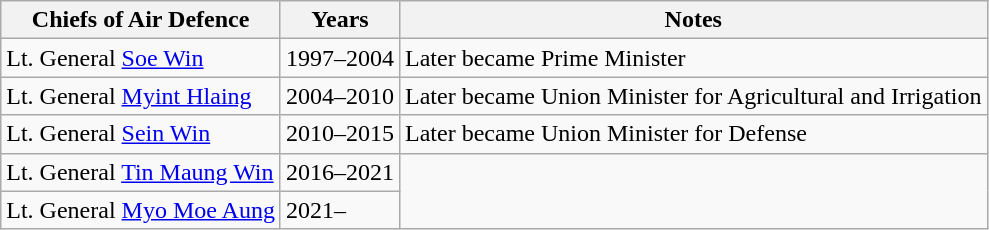<table class="wikitable">
<tr>
<th>Chiefs of Air Defence</th>
<th>Years</th>
<th>Notes</th>
</tr>
<tr>
<td>Lt. General <a href='#'>Soe Win</a></td>
<td>1997–2004</td>
<td>Later became Prime Minister</td>
</tr>
<tr>
<td>Lt. General <a href='#'>Myint Hlaing</a></td>
<td>2004–2010</td>
<td>Later became Union Minister for Agricultural and Irrigation</td>
</tr>
<tr>
<td>Lt. General <a href='#'>Sein Win</a></td>
<td>2010–2015</td>
<td>Later became Union Minister for Defense</td>
</tr>
<tr>
<td>Lt. General <a href='#'>Tin Maung Win</a></td>
<td>2016–2021</td>
</tr>
<tr>
<td>Lt. General <a href='#'>Myo Moe Aung</a></td>
<td>2021–</td>
</tr>
</table>
